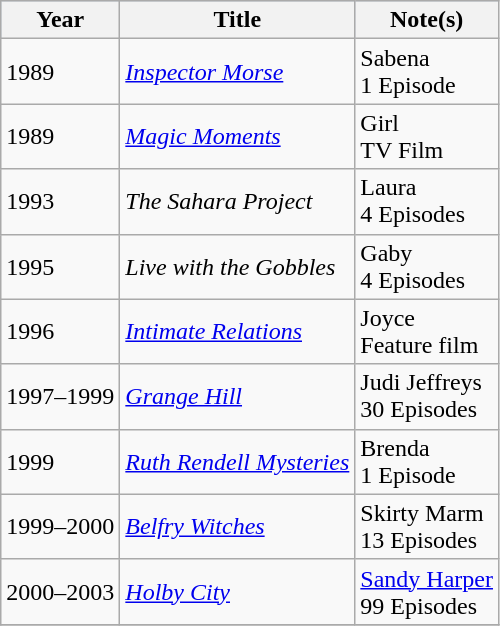<table class="wikitable">
<tr style="background:#b0c4de; text-align:center;">
<th>Year</th>
<th>Title</th>
<th>Note(s)</th>
</tr>
<tr>
<td>1989</td>
<td><em><a href='#'>Inspector Morse</a></em></td>
<td>Sabena <br> 1 Episode</td>
</tr>
<tr>
<td>1989</td>
<td><em><a href='#'>Magic Moments</a></em></td>
<td>Girl <br> TV Film</td>
</tr>
<tr>
<td>1993</td>
<td><em>The Sahara Project</em></td>
<td>Laura <br> 4 Episodes</td>
</tr>
<tr>
<td>1995</td>
<td><em>Live with the Gobbles</em></td>
<td>Gaby <br> 4 Episodes</td>
</tr>
<tr>
<td>1996</td>
<td><em><a href='#'>Intimate Relations</a></em></td>
<td>Joyce <br> Feature film</td>
</tr>
<tr>
<td>1997–1999</td>
<td><em><a href='#'>Grange Hill</a></em></td>
<td>Judi Jeffreys <br> 30 Episodes</td>
</tr>
<tr>
<td>1999</td>
<td><em><a href='#'>Ruth Rendell Mysteries</a></em></td>
<td>Brenda <br> 1 Episode</td>
</tr>
<tr>
<td>1999–2000</td>
<td><em><a href='#'>Belfry Witches</a></em></td>
<td>Skirty Marm <br> 13 Episodes</td>
</tr>
<tr>
<td>2000–2003</td>
<td><em><a href='#'>Holby City</a></em></td>
<td><a href='#'>Sandy Harper</a> <br> 99 Episodes</td>
</tr>
<tr>
</tr>
</table>
